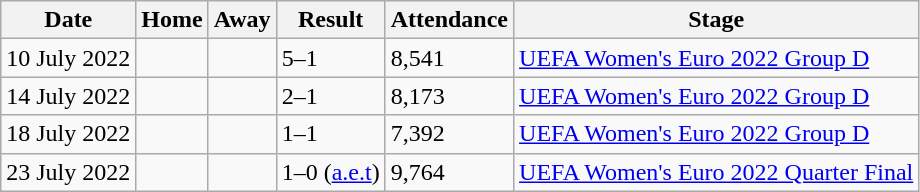<table class="wikitable">
<tr>
<th>Date</th>
<th>Home</th>
<th>Away</th>
<th>Result</th>
<th>Attendance</th>
<th>Stage</th>
</tr>
<tr>
<td>10 July 2022</td>
<td></td>
<td></td>
<td>5–1</td>
<td>8,541</td>
<td><a href='#'>UEFA Women's Euro 2022 Group D</a></td>
</tr>
<tr>
<td>14 July 2022</td>
<td></td>
<td></td>
<td>2–1</td>
<td>8,173</td>
<td><a href='#'>UEFA Women's Euro 2022 Group D</a></td>
</tr>
<tr>
<td>18 July 2022</td>
<td></td>
<td></td>
<td>1–1</td>
<td>7,392</td>
<td><a href='#'>UEFA Women's Euro 2022 Group D</a></td>
</tr>
<tr>
<td>23 July 2022</td>
<td></td>
<td></td>
<td>1–0 (<a href='#'>a.e.t</a>)</td>
<td>9,764</td>
<td><a href='#'>UEFA Women's Euro 2022 Quarter Final</a></td>
</tr>
</table>
